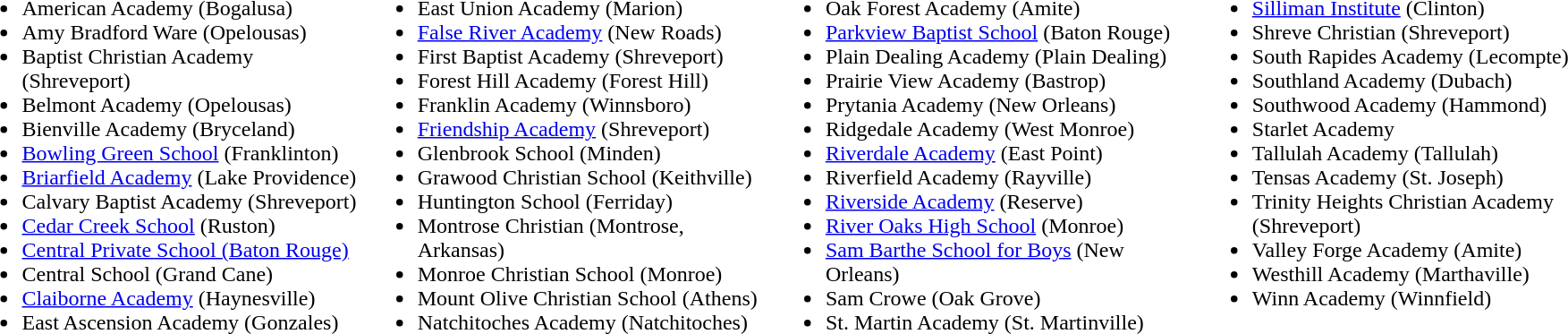<table>
<tr ---- valign="top">
<td><br><ul><li>American Academy (Bogalusa)</li><li>Amy Bradford Ware (Opelousas)</li><li>Baptist Christian Academy (Shreveport)</li><li>Belmont Academy (Opelousas)</li><li>Bienville Academy (Bryceland)</li><li><a href='#'>Bowling Green School</a> (Franklinton)</li><li><a href='#'>Briarfield Academy</a> (Lake Providence)</li><li>Calvary Baptist Academy (Shreveport)</li><li><a href='#'>Cedar Creek School</a> (Ruston)</li><li><a href='#'>Central Private School (Baton Rouge)</a></li><li>Central School (Grand Cane)</li><li><a href='#'>Claiborne Academy</a> (Haynesville)</li><li>East Ascension Academy (Gonzales)</li></ul></td>
<td><br><ul><li>East Union Academy (Marion)</li><li><a href='#'>False River Academy</a> (New Roads)</li><li>First Baptist Academy (Shreveport)</li><li>Forest Hill Academy (Forest Hill)</li><li>Franklin Academy (Winnsboro)</li><li><a href='#'>Friendship Academy</a> (Shreveport)</li><li>Glenbrook School (Minden)</li><li>Grawood Christian School (Keithville)</li><li>Huntington School (Ferriday)</li><li>Montrose Christian (Montrose, Arkansas)</li><li>Monroe Christian School (Monroe)</li><li>Mount Olive Christian School (Athens)</li><li>Natchitoches Academy (Natchitoches)</li></ul></td>
<td><br><ul><li>Oak Forest Academy (Amite)</li><li><a href='#'>Parkview Baptist School</a> (Baton Rouge)</li><li>Plain Dealing Academy (Plain Dealing)</li><li>Prairie View Academy (Bastrop)</li><li>Prytania Academy (New Orleans)</li><li>Ridgedale Academy (West Monroe)</li><li><a href='#'>Riverdale Academy</a> (East Point)</li><li>Riverfield Academy (Rayville)</li><li><a href='#'>Riverside Academy</a> (Reserve)</li><li><a href='#'>River Oaks High School</a> (Monroe)</li><li><a href='#'>Sam Barthe School for Boys</a> (New Orleans)</li><li>Sam Crowe (Oak Grove)</li><li>St. Martin Academy (St. Martinville)</li></ul></td>
<td><br><ul><li><a href='#'>Silliman Institute</a> (Clinton)</li><li>Shreve Christian (Shreveport)</li><li>South Rapides Academy (Lecompte)</li><li>Southland Academy (Dubach)</li><li>Southwood Academy (Hammond)</li><li>Starlet Academy</li><li>Tallulah Academy (Tallulah)</li><li>Tensas Academy (St. Joseph)</li><li>Trinity Heights Christian Academy (Shreveport)</li><li>Valley Forge Academy (Amite)</li><li>Westhill Academy (Marthaville)</li><li>Winn Academy (Winnfield)</li></ul></td>
</tr>
</table>
